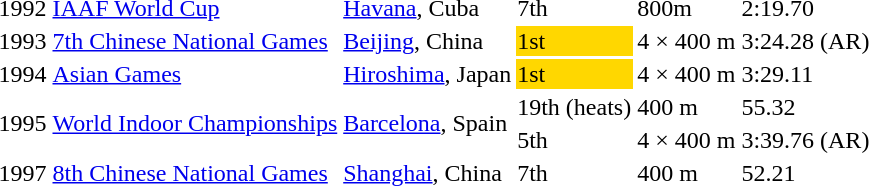<table>
<tr>
<td>1992</td>
<td><a href='#'>IAAF World Cup</a></td>
<td><a href='#'>Havana</a>, Cuba</td>
<td>7th</td>
<td>800m</td>
<td>2:19.70</td>
</tr>
<tr>
<td>1993</td>
<td><a href='#'>7th Chinese National Games</a></td>
<td><a href='#'>Beijing</a>, China</td>
<td bgcolor="gold">1st</td>
<td>4 × 400 m</td>
<td>3:24.28 (AR)</td>
</tr>
<tr>
<td>1994</td>
<td><a href='#'>Asian Games</a></td>
<td><a href='#'>Hiroshima</a>, Japan</td>
<td bgcolor="gold">1st</td>
<td>4 × 400 m</td>
<td>3:29.11</td>
</tr>
<tr>
<td rowspan=2>1995</td>
<td rowspan=2><a href='#'>World Indoor Championships</a></td>
<td rowspan=2><a href='#'>Barcelona</a>, Spain</td>
<td>19th (heats)</td>
<td>400 m</td>
<td>55.32</td>
</tr>
<tr>
<td>5th</td>
<td>4 × 400 m</td>
<td>3:39.76 (AR)</td>
</tr>
<tr>
<td>1997</td>
<td><a href='#'>8th Chinese National Games</a></td>
<td><a href='#'>Shanghai</a>, China</td>
<td>7th</td>
<td>400 m</td>
<td>52.21</td>
</tr>
</table>
